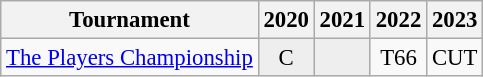<table class="wikitable" style="font-size:95%;text-align:center;">
<tr>
<th>Tournament</th>
<th>2020</th>
<th>2021</th>
<th>2022</th>
<th>2023</th>
</tr>
<tr>
<td align=left><a href='#'>The Players Championship</a></td>
<td style="background:#eeeeee;">C</td>
<td style="background:#eeeeee;"></td>
<td>T66</td>
<td>CUT</td>
</tr>
</table>
